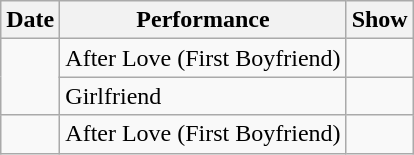<table class="wikitable">
<tr>
<th>Date</th>
<th>Performance</th>
<th>Show</th>
</tr>
<tr>
<td rowspan="2"></td>
<td>After Love (First Boyfriend)</td>
<td></td>
</tr>
<tr>
<td>Girlfriend</td>
<td></td>
</tr>
<tr>
<td></td>
<td>After Love (First Boyfriend)</td>
<td></td>
</tr>
</table>
